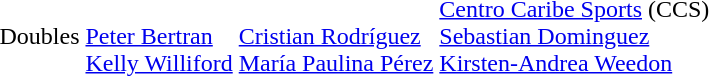<table>
<tr>
<td>Doubles</td>
<td><br><a href='#'>Peter Bertran</a><br><a href='#'>Kelly Williford</a></td>
<td><br><a href='#'>Cristian Rodríguez</a><br><a href='#'>María Paulina Pérez</a></td>
<td><a href='#'>Centro Caribe Sports</a> (CCS)<br><a href='#'>Sebastian Dominguez</a><br><a href='#'>Kirsten-Andrea Weedon</a></td>
</tr>
</table>
